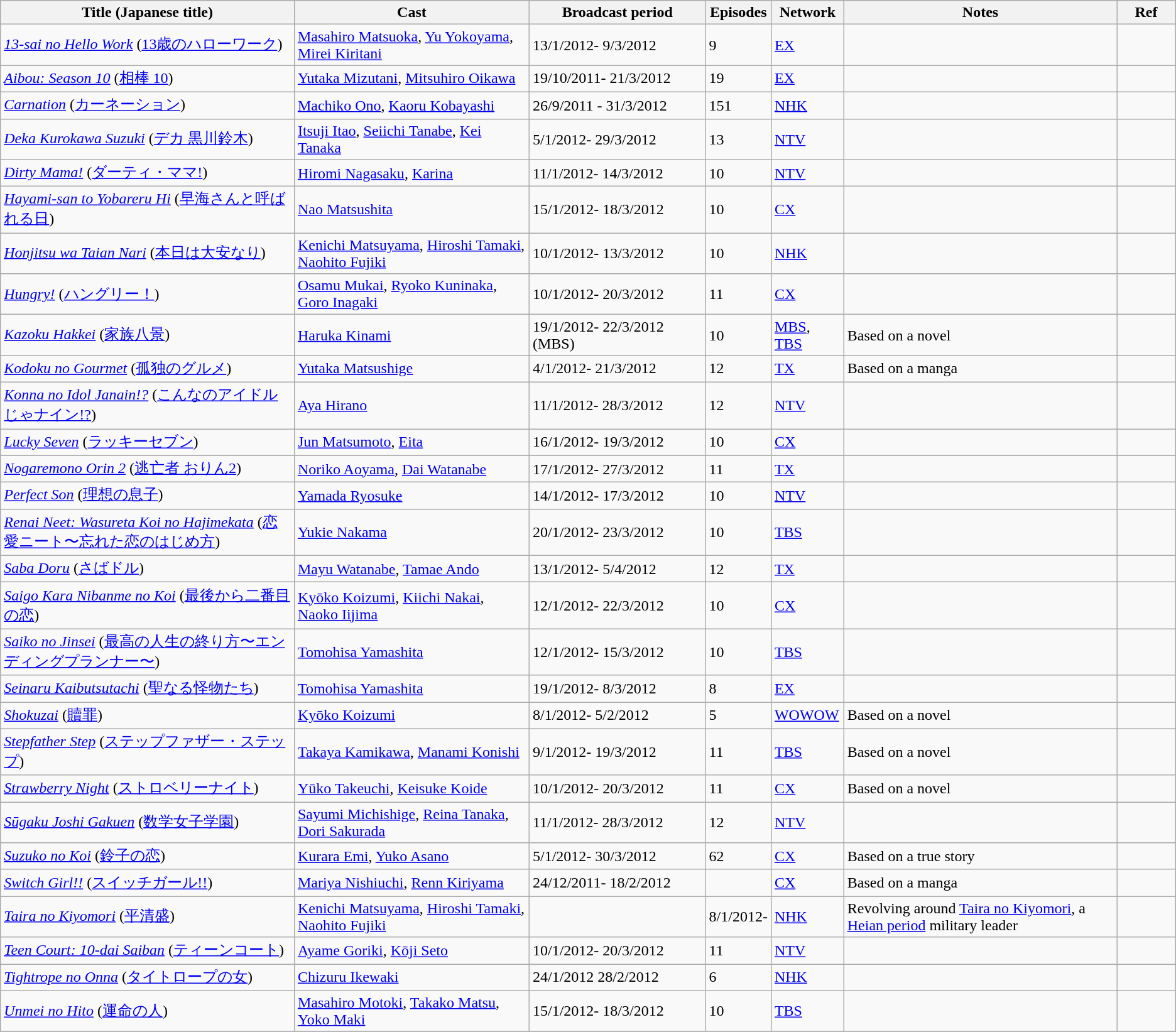<table class="wikitable">
<tr>
<th style="width:25%;">Title (Japanese title)</th>
<th style="width:20%;">Cast</th>
<th style="width:15%;">Broadcast period</th>
<th style="width:5%;">Episodes</th>
<th>Network</th>
<th>Notes</th>
<th style="width:5%;">Ref</th>
</tr>
<tr>
<td><em><a href='#'>13-sai no Hello Work</a></em> (<a href='#'>13歳のハローワーク</a>)</td>
<td><a href='#'>Masahiro Matsuoka</a>, <a href='#'>Yu Yokoyama</a>, <a href='#'>Mirei Kiritani</a></td>
<td>13/1/2012- 9/3/2012</td>
<td>9</td>
<td><a href='#'>EX</a></td>
<td></td>
<td></td>
</tr>
<tr>
<td><em><a href='#'>Aibou: Season 10</a></em> (<a href='#'>相棒 10</a>)</td>
<td><a href='#'>Yutaka Mizutani</a>, <a href='#'>Mitsuhiro Oikawa</a></td>
<td>19/10/2011- 21/3/2012</td>
<td>19</td>
<td><a href='#'>EX</a></td>
<td></td>
<td></td>
</tr>
<tr>
<td><em><a href='#'>Carnation</a></em> (<a href='#'>カーネーション</a>)</td>
<td><a href='#'>Machiko Ono</a>, <a href='#'>Kaoru Kobayashi</a></td>
<td>26/9/2011 - 31/3/2012</td>
<td>151</td>
<td><a href='#'>NHK</a></td>
<td></td>
<td></td>
</tr>
<tr>
<td><em><a href='#'>Deka Kurokawa Suzuki</a></em> (<a href='#'>デカ 黒川鈴木</a>)</td>
<td><a href='#'>Itsuji Itao</a>, <a href='#'>Seiichi Tanabe</a>, <a href='#'>Kei Tanaka</a></td>
<td>5/1/2012- 29/3/2012</td>
<td>13</td>
<td><a href='#'>NTV</a></td>
<td></td>
<td></td>
</tr>
<tr>
<td><em><a href='#'>Dirty Mama!</a></em> (<a href='#'>ダーティ・ママ!</a>)</td>
<td><a href='#'>Hiromi Nagasaku</a>, <a href='#'>Karina</a></td>
<td>11/1/2012- 14/3/2012</td>
<td>10</td>
<td><a href='#'>NTV</a></td>
<td></td>
<td></td>
</tr>
<tr>
<td><em><a href='#'>Hayami-san to Yobareru Hi</a></em> (<a href='#'>早海さんと呼ばれる日</a>)</td>
<td><a href='#'>Nao Matsushita</a></td>
<td>15/1/2012- 18/3/2012</td>
<td>10</td>
<td><a href='#'>CX</a></td>
<td></td>
<td></td>
</tr>
<tr>
<td><em><a href='#'>Honjitsu wa Taian Nari</a></em> (<a href='#'>本日は大安なり</a>)</td>
<td><a href='#'>Kenichi Matsuyama</a>, <a href='#'>Hiroshi Tamaki</a>, <a href='#'>Naohito Fujiki</a></td>
<td>10/1/2012- 13/3/2012</td>
<td>10</td>
<td><a href='#'>NHK</a></td>
<td></td>
<td></td>
</tr>
<tr>
<td><em><a href='#'>Hungry!</a></em> (<a href='#'>ハングリー！</a>)</td>
<td><a href='#'>Osamu Mukai</a>, <a href='#'>Ryoko Kuninaka</a>, <a href='#'>Goro Inagaki</a></td>
<td>10/1/2012- 20/3/2012</td>
<td>11</td>
<td><a href='#'>CX</a></td>
<td></td>
<td></td>
</tr>
<tr>
<td><em><a href='#'>Kazoku Hakkei</a></em> (<a href='#'>家族八景</a>)</td>
<td><a href='#'>Haruka Kinami</a></td>
<td>19/1/2012- 22/3/2012 (MBS)</td>
<td>10</td>
<td><a href='#'>MBS</a>, <a href='#'>TBS</a></td>
<td>Based on a novel</td>
<td></td>
</tr>
<tr>
<td><em><a href='#'>Kodoku no Gourmet</a></em> (<a href='#'>孤独のグルメ</a>)</td>
<td><a href='#'>Yutaka Matsushige</a></td>
<td>4/1/2012- 21/3/2012</td>
<td>12</td>
<td><a href='#'>TX</a></td>
<td>Based on a manga</td>
<td></td>
</tr>
<tr>
<td><em><a href='#'>Konna no Idol Janain!?</a></em> (<a href='#'>こんなのアイドルじゃナイン!?</a>)</td>
<td><a href='#'>Aya Hirano</a></td>
<td>11/1/2012- 28/3/2012</td>
<td>12</td>
<td><a href='#'>NTV</a></td>
<td></td>
<td></td>
</tr>
<tr>
<td><em><a href='#'>Lucky Seven</a></em> (<a href='#'>ラッキーセブン</a>)</td>
<td><a href='#'>Jun Matsumoto</a>, <a href='#'>Eita</a></td>
<td>16/1/2012- 19/3/2012</td>
<td>10</td>
<td><a href='#'>CX</a></td>
<td></td>
<td></td>
</tr>
<tr>
<td><em><a href='#'>Nogaremono Orin 2</a></em> (<a href='#'>逃亡者 おりん2</a>)</td>
<td><a href='#'>Noriko Aoyama</a>, <a href='#'>Dai Watanabe</a></td>
<td>17/1/2012- 27/3/2012</td>
<td>11</td>
<td><a href='#'>TX</a></td>
<td></td>
<td></td>
</tr>
<tr>
<td><em><a href='#'>Perfect Son</a></em> (<a href='#'>理想の息子</a>)</td>
<td><a href='#'>Yamada Ryosuke</a></td>
<td>14/1/2012- 17/3/2012</td>
<td>10</td>
<td><a href='#'>NTV</a></td>
<td></td>
<td></td>
</tr>
<tr>
<td><em><a href='#'>Renai Neet: Wasureta Koi no Hajimekata</a></em> (<a href='#'>恋愛ニート〜忘れた恋のはじめ方</a>)</td>
<td><a href='#'>Yukie Nakama</a></td>
<td>20/1/2012- 23/3/2012</td>
<td>10</td>
<td><a href='#'>TBS</a></td>
<td></td>
<td></td>
</tr>
<tr>
<td><em><a href='#'>Saba Doru</a></em> (<a href='#'>さばドル</a>)</td>
<td><a href='#'>Mayu Watanabe</a>, <a href='#'>Tamae Ando</a></td>
<td>13/1/2012- 5/4/2012</td>
<td>12</td>
<td><a href='#'>TX</a></td>
<td></td>
<td></td>
</tr>
<tr>
<td><em><a href='#'>Saigo Kara Nibanme no Koi</a></em> (<a href='#'>最後から二番目の恋</a>)</td>
<td><a href='#'>Kyōko Koizumi</a>, <a href='#'>Kiichi Nakai</a>, <a href='#'>Naoko Iijima</a></td>
<td>12/1/2012- 22/3/2012</td>
<td>10</td>
<td><a href='#'>CX</a></td>
<td></td>
<td></td>
</tr>
<tr>
<td><em><a href='#'>Saiko no Jinsei</a></em> (<a href='#'>最高の人生の終り方〜エンディングプランナー〜</a>)</td>
<td><a href='#'>Tomohisa Yamashita</a></td>
<td>12/1/2012- 15/3/2012</td>
<td>10</td>
<td><a href='#'>TBS</a></td>
<td></td>
<td></td>
</tr>
<tr>
<td><em><a href='#'>Seinaru Kaibutsutachi</a></em> (<a href='#'>聖なる怪物たち</a>)</td>
<td><a href='#'>Tomohisa Yamashita</a></td>
<td>19/1/2012- 8/3/2012</td>
<td>8</td>
<td><a href='#'>EX</a></td>
<td></td>
<td></td>
</tr>
<tr>
<td><em><a href='#'>Shokuzai</a></em> (<a href='#'>贖罪</a>)</td>
<td><a href='#'>Kyōko Koizumi</a></td>
<td>8/1/2012- 5/2/2012</td>
<td>5</td>
<td><a href='#'>WOWOW</a></td>
<td>Based on a novel</td>
<td></td>
</tr>
<tr>
<td><em><a href='#'>Stepfather Step</a></em> (<a href='#'>ステップファザー・ステップ</a>)</td>
<td><a href='#'>Takaya Kamikawa</a>, <a href='#'>Manami Konishi</a></td>
<td>9/1/2012- 19/3/2012</td>
<td>11</td>
<td><a href='#'>TBS</a></td>
<td>Based on a novel</td>
<td></td>
</tr>
<tr>
<td><em><a href='#'>Strawberry Night</a></em> (<a href='#'>ストロベリーナイト</a>)</td>
<td><a href='#'>Yūko Takeuchi</a>, <a href='#'>Keisuke Koide</a></td>
<td>10/1/2012- 20/3/2012</td>
<td>11</td>
<td><a href='#'>CX</a></td>
<td>Based on a novel</td>
<td></td>
</tr>
<tr>
<td><em><a href='#'>Sūgaku Joshi Gakuen</a></em> (<a href='#'>数学女子学園</a>)</td>
<td><a href='#'>Sayumi Michishige</a>, <a href='#'>Reina Tanaka</a>, <a href='#'>Dori Sakurada</a></td>
<td>11/1/2012- 28/3/2012</td>
<td>12</td>
<td><a href='#'>NTV</a></td>
<td></td>
<td></td>
</tr>
<tr>
<td><em><a href='#'>Suzuko no Koi</a></em> (<a href='#'>鈴子の恋</a>)</td>
<td><a href='#'>Kurara Emi</a>, <a href='#'>Yuko Asano</a></td>
<td>5/1/2012- 30/3/2012</td>
<td>62</td>
<td><a href='#'>CX</a></td>
<td>Based on a true story</td>
<td></td>
</tr>
<tr>
<td><em><a href='#'>Switch Girl!!</a></em> (<a href='#'>スイッチガール!!</a>)</td>
<td><a href='#'>Mariya Nishiuchi</a>, <a href='#'>Renn Kiriyama</a></td>
<td>24/12/2011- 18/2/2012</td>
<td></td>
<td><a href='#'>CX</a></td>
<td>Based on a manga</td>
<td></td>
</tr>
<tr>
<td><em><a href='#'>Taira no Kiyomori</a></em> (<a href='#'>平清盛</a>)</td>
<td><a href='#'>Kenichi Matsuyama</a>, <a href='#'>Hiroshi Tamaki</a>, <a href='#'>Naohito Fujiki</a></td>
<td></td>
<td>8/1/2012-</td>
<td><a href='#'>NHK</a></td>
<td>Revolving around <a href='#'>Taira no Kiyomori</a>, a <a href='#'>Heian period</a> military leader</td>
<td></td>
</tr>
<tr>
<td><em><a href='#'>Teen Court: 10-dai Saiban</a></em> (<a href='#'>ティーンコート</a>)</td>
<td><a href='#'>Ayame Goriki</a>, <a href='#'>Kōji Seto</a></td>
<td>10/1/2012- 20/3/2012</td>
<td>11</td>
<td><a href='#'>NTV</a></td>
<td></td>
<td></td>
</tr>
<tr>
<td><em><a href='#'>Tightrope no Onna</a></em> (<a href='#'>タイトロープの女</a>)</td>
<td><a href='#'>Chizuru Ikewaki</a></td>
<td>24/1/2012 28/2/2012</td>
<td>6</td>
<td><a href='#'>NHK</a></td>
<td></td>
<td></td>
</tr>
<tr>
<td><em><a href='#'>Unmei no Hito</a></em> (<a href='#'>運命の人</a>)</td>
<td><a href='#'>Masahiro Motoki</a>, <a href='#'>Takako Matsu</a>, <a href='#'>Yoko Maki</a></td>
<td>15/1/2012- 18/3/2012</td>
<td>10</td>
<td><a href='#'>TBS</a></td>
<td></td>
<td></td>
</tr>
<tr>
</tr>
</table>
